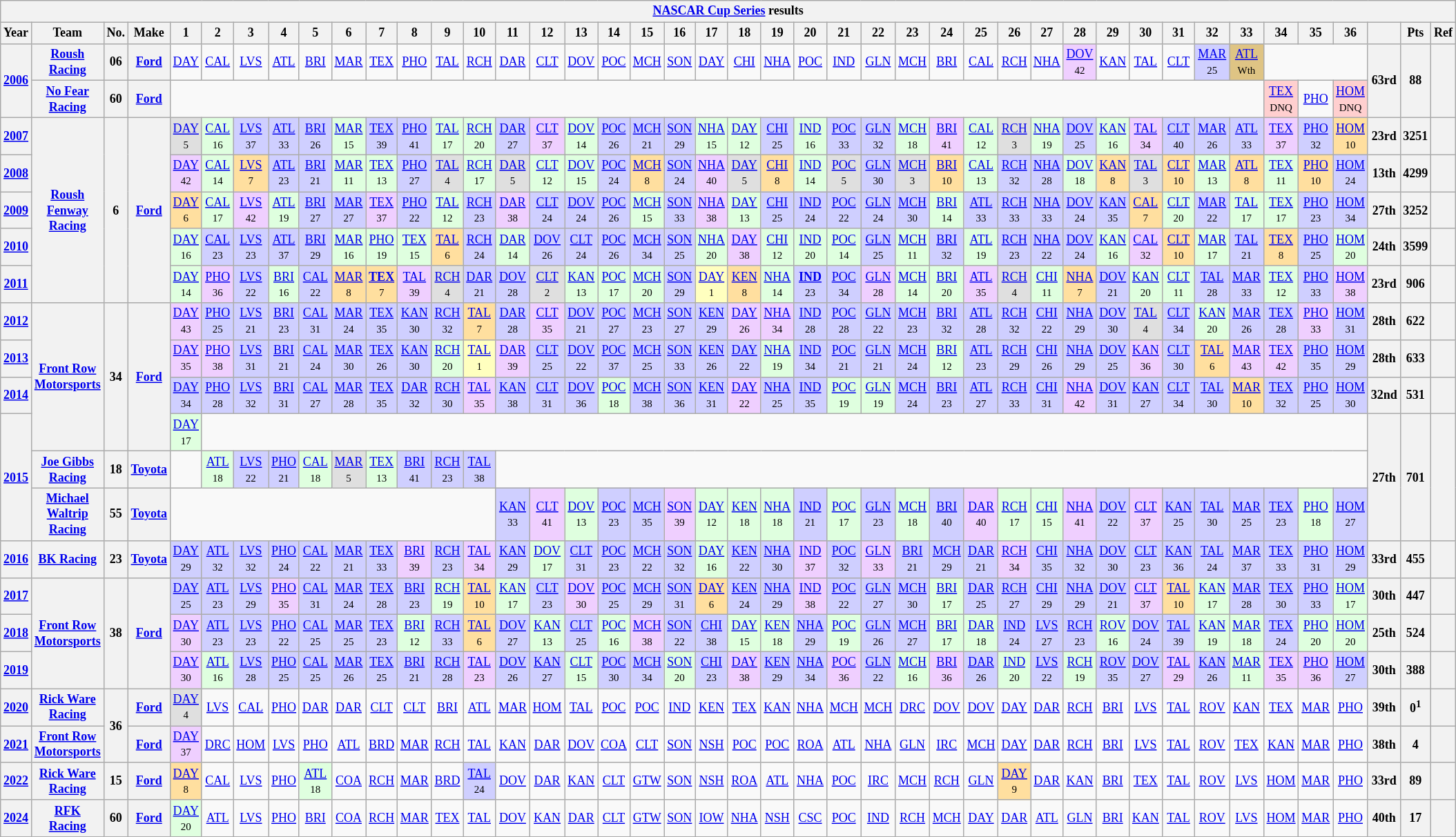<table class="wikitable" style="text-align:center; font-size:75%">
<tr>
<th colspan=45><a href='#'>NASCAR Cup Series</a> results</th>
</tr>
<tr>
<th>Year</th>
<th>Team</th>
<th>No.</th>
<th>Make</th>
<th>1</th>
<th>2</th>
<th>3</th>
<th>4</th>
<th>5</th>
<th>6</th>
<th>7</th>
<th>8</th>
<th>9</th>
<th>10</th>
<th>11</th>
<th>12</th>
<th>13</th>
<th>14</th>
<th>15</th>
<th>16</th>
<th>17</th>
<th>18</th>
<th>19</th>
<th>20</th>
<th>21</th>
<th>22</th>
<th>23</th>
<th>24</th>
<th>25</th>
<th>26</th>
<th>27</th>
<th>28</th>
<th>29</th>
<th>30</th>
<th>31</th>
<th>32</th>
<th>33</th>
<th>34</th>
<th>35</th>
<th>36</th>
<th></th>
<th>Pts</th>
<th>Ref</th>
</tr>
<tr>
<th rowspan=2><a href='#'>2006</a></th>
<th><a href='#'>Roush Racing</a></th>
<th>06</th>
<th><a href='#'>Ford</a></th>
<td><a href='#'>DAY</a></td>
<td><a href='#'>CAL</a></td>
<td><a href='#'>LVS</a></td>
<td><a href='#'>ATL</a></td>
<td><a href='#'>BRI</a></td>
<td><a href='#'>MAR</a></td>
<td><a href='#'>TEX</a></td>
<td><a href='#'>PHO</a></td>
<td><a href='#'>TAL</a></td>
<td><a href='#'>RCH</a></td>
<td><a href='#'>DAR</a></td>
<td><a href='#'>CLT</a></td>
<td><a href='#'>DOV</a></td>
<td><a href='#'>POC</a></td>
<td><a href='#'>MCH</a></td>
<td><a href='#'>SON</a></td>
<td><a href='#'>DAY</a></td>
<td><a href='#'>CHI</a></td>
<td><a href='#'>NHA</a></td>
<td><a href='#'>POC</a></td>
<td><a href='#'>IND</a></td>
<td><a href='#'>GLN</a></td>
<td><a href='#'>MCH</a></td>
<td><a href='#'>BRI</a></td>
<td><a href='#'>CAL</a></td>
<td><a href='#'>RCH</a></td>
<td><a href='#'>NHA</a></td>
<td style="background:#EFCFFF;"><a href='#'>DOV</a><br><small>42</small></td>
<td><a href='#'>KAN</a></td>
<td><a href='#'>TAL</a></td>
<td><a href='#'>CLT</a></td>
<td style="background:#CFCFFF;"><a href='#'>MAR</a><br><small>25</small></td>
<td style="background:#DFC484;"><a href='#'>ATL</a><br><small>Wth</small></td>
<td colspan=3></td>
<th rowspan=2>63rd</th>
<th rowspan=2>88</th>
<th rowspan=2></th>
</tr>
<tr>
<th><a href='#'>No Fear Racing</a></th>
<th>60</th>
<th><a href='#'>Ford</a></th>
<td colspan=33></td>
<td style="background:#FFCFCF;"><a href='#'>TEX</a><br><small>DNQ</small></td>
<td><a href='#'>PHO</a></td>
<td style="background:#FFCFCF;"><a href='#'>HOM</a><br><small>DNQ</small></td>
</tr>
<tr>
<th><a href='#'>2007</a></th>
<th rowspan=5><a href='#'>Roush Fenway Racing</a></th>
<th rowspan=5>6</th>
<th rowspan=5><a href='#'>Ford</a></th>
<td style="background:#DFDFDF;"><a href='#'>DAY</a><br><small>5</small></td>
<td style="background:#DFFFDF;"><a href='#'>CAL</a><br><small>16</small></td>
<td style="background:#CFCFFF;"><a href='#'>LVS</a><br><small>37</small></td>
<td style="background:#CFCFFF;"><a href='#'>ATL</a><br><small>33</small></td>
<td style="background:#CFCFFF;"><a href='#'>BRI</a><br><small>26</small></td>
<td style="background:#DFFFDF;"><a href='#'>MAR</a><br><small>15</small></td>
<td style="background:#CFCFFF;"><a href='#'>TEX</a><br><small>39</small></td>
<td style="background:#CFCFFF;"><a href='#'>PHO</a><br><small>41</small></td>
<td style="background:#DFFFDF;"><a href='#'>TAL</a><br><small>17</small></td>
<td style="background:#DFFFDF;"><a href='#'>RCH</a><br><small>20</small></td>
<td style="background:#CFCFFF;"><a href='#'>DAR</a><br><small>27</small></td>
<td style="background:#EFCFFF;"><a href='#'>CLT</a><br><small>37</small></td>
<td style="background:#DFFFDF;"><a href='#'>DOV</a><br><small>14</small></td>
<td style="background:#CFCFFF;"><a href='#'>POC</a><br><small>26</small></td>
<td style="background:#CFCFFF;"><a href='#'>MCH</a><br><small>21</small></td>
<td style="background:#CFCFFF;"><a href='#'>SON</a><br><small>29</small></td>
<td style="background:#DFFFDF;"><a href='#'>NHA</a><br><small>15</small></td>
<td style="background:#DFFFDF;"><a href='#'>DAY</a><br><small>12</small></td>
<td style="background:#CFCFFF;"><a href='#'>CHI</a><br><small>25</small></td>
<td style="background:#DFFFDF;"><a href='#'>IND</a><br><small>16</small></td>
<td style="background:#CFCFFF;"><a href='#'>POC</a><br><small>33</small></td>
<td style="background:#CFCFFF;"><a href='#'>GLN</a><br><small>32</small></td>
<td style="background:#DFFFDF;"><a href='#'>MCH</a><br><small>18</small></td>
<td style="background:#EFCFFF;"><a href='#'>BRI</a><br><small>41</small></td>
<td style="background:#DFFFDF;"><a href='#'>CAL</a><br><small>12</small></td>
<td style="background:#DFDFDF;"><a href='#'>RCH</a><br><small>3</small></td>
<td style="background:#DFFFDF;"><a href='#'>NHA</a><br><small>19</small></td>
<td style="background:#CFCFFF;"><a href='#'>DOV</a><br><small>25</small></td>
<td style="background:#DFFFDF;"><a href='#'>KAN</a><br><small>16</small></td>
<td style="background:#EFCFFF;"><a href='#'>TAL</a><br><small>34</small></td>
<td style="background:#CFCFFF;"><a href='#'>CLT</a><br><small>40</small></td>
<td style="background:#CFCFFF;"><a href='#'>MAR</a><br><small>26</small></td>
<td style="background:#CFCFFF;"><a href='#'>ATL</a><br><small>33</small></td>
<td style="background:#EFCFFF;"><a href='#'>TEX</a><br><small>37</small></td>
<td style="background:#CFCFFF;"><a href='#'>PHO</a><br><small>32</small></td>
<td style="background:#FFDF9F;"><a href='#'>HOM</a><br><small>10</small></td>
<th>23rd</th>
<th>3251</th>
<th></th>
</tr>
<tr>
<th><a href='#'>2008</a></th>
<td style="background:#EFCFFF;"><a href='#'>DAY</a><br><small>42</small></td>
<td style="background:#DFFFDF;"><a href='#'>CAL</a><br><small>14</small></td>
<td style="background:#FFDF9F;"><a href='#'>LVS</a><br><small>7</small></td>
<td style="background:#CFCFFF;"><a href='#'>ATL</a><br><small>23</small></td>
<td style="background:#CFCFFF;"><a href='#'>BRI</a><br><small>21</small></td>
<td style="background:#DFFFDF;"><a href='#'>MAR</a><br><small>11</small></td>
<td style="background:#DFFFDF;"><a href='#'>TEX</a><br><small>13</small></td>
<td style="background:#CFCFFF;"><a href='#'>PHO</a><br><small>27</small></td>
<td style="background:#DFDFDF;"><a href='#'>TAL</a><br><small>4</small></td>
<td style="background:#DFFFDF;"><a href='#'>RCH</a><br><small>17</small></td>
<td style="background:#DFDFDF;"><a href='#'>DAR</a><br><small>5</small></td>
<td style="background:#DFFFDF;"><a href='#'>CLT</a><br><small>12</small></td>
<td style="background:#DFFFDF;"><a href='#'>DOV</a><br><small>15</small></td>
<td style="background:#CFCFFF;"><a href='#'>POC</a><br><small>24</small></td>
<td style="background:#FFDF9F;"><a href='#'>MCH</a><br><small>8</small></td>
<td style="background:#CFCFFF;"><a href='#'>SON</a><br><small>24</small></td>
<td style="background:#EFCFFF;"><a href='#'>NHA</a><br><small>40</small></td>
<td style="background:#DFDFDF;"><a href='#'>DAY</a><br><small>5</small></td>
<td style="background:#FFDF9F;"><a href='#'>CHI</a><br><small>8</small></td>
<td style="background:#DFFFDF;"><a href='#'>IND</a><br><small>14</small></td>
<td style="background:#DFDFDF;"><a href='#'>POC</a><br><small>5</small></td>
<td style="background:#CFCFFF;"><a href='#'>GLN</a><br><small>30</small></td>
<td style="background:#DFDFDF;"><a href='#'>MCH</a><br><small>3</small></td>
<td style="background:#FFDF9F;"><a href='#'>BRI</a><br><small>10</small></td>
<td style="background:#DFFFDF;"><a href='#'>CAL</a><br><small>13</small></td>
<td style="background:#CFCFFF;"><a href='#'>RCH</a><br><small>32</small></td>
<td style="background:#CFCFFF;"><a href='#'>NHA</a><br><small>28</small></td>
<td style="background:#DFFFDF;"><a href='#'>DOV</a><br><small>18</small></td>
<td style="background:#FFDF9F;"><a href='#'>KAN</a><br><small>8</small></td>
<td style="background:#DFDFDF;"><a href='#'>TAL</a><br><small>3</small></td>
<td style="background:#FFDF9F;"><a href='#'>CLT</a><br><small>10</small></td>
<td style="background:#DFFFDF;"><a href='#'>MAR</a><br><small>13</small></td>
<td style="background:#FFDF9F;"><a href='#'>ATL</a><br><small>8</small></td>
<td style="background:#DFFFDF;"><a href='#'>TEX</a><br><small>11</small></td>
<td style="background:#FFDF9F;"><a href='#'>PHO</a><br><small>10</small></td>
<td style="background:#CFCFFF;"><a href='#'>HOM</a><br><small>24</small></td>
<th>13th</th>
<th>4299</th>
<th></th>
</tr>
<tr>
<th><a href='#'>2009</a></th>
<td style="background:#FFDF9F;"><a href='#'>DAY</a><br><small>6</small></td>
<td style="background:#DFFFDF;"><a href='#'>CAL</a><br><small>17</small></td>
<td style="background:#EFCFFF;"><a href='#'>LVS</a><br><small>42</small></td>
<td style="background:#DFFFDF;"><a href='#'>ATL</a><br><small>19</small></td>
<td style="background:#CFCFFF;"><a href='#'>BRI</a><br><small>27</small></td>
<td style="background:#CFCFFF;"><a href='#'>MAR</a><br><small>27</small></td>
<td style="background:#EFCFFF;"><a href='#'>TEX</a><br><small>37</small></td>
<td style="background:#CFCFFF;"><a href='#'>PHO</a><br><small>22</small></td>
<td style="background:#DFFFDF;"><a href='#'>TAL</a><br><small>12</small></td>
<td style="background:#CFCFFF;"><a href='#'>RCH</a><br><small>23</small></td>
<td style="background:#EFCFFF;"><a href='#'>DAR</a><br><small>38</small></td>
<td style="background:#CFCFFF;"><a href='#'>CLT</a><br><small>24</small></td>
<td style="background:#CFCFFF;"><a href='#'>DOV</a><br><small>24</small></td>
<td style="background:#CFCFFF;"><a href='#'>POC</a><br><small>26</small></td>
<td style="background:#DFFFDF;"><a href='#'>MCH</a><br><small>15</small></td>
<td style="background:#CFCFFF;"><a href='#'>SON</a><br><small>33</small></td>
<td style="background:#EFCFFF;"><a href='#'>NHA</a><br><small>38</small></td>
<td style="background:#DFFFDF;"><a href='#'>DAY</a><br><small>13</small></td>
<td style="background:#CFCFFF;"><a href='#'>CHI</a><br><small>25</small></td>
<td style="background:#CFCFFF;"><a href='#'>IND</a><br><small>24</small></td>
<td style="background:#CFCFFF;"><a href='#'>POC</a><br><small>22</small></td>
<td style="background:#CFCFFF;"><a href='#'>GLN</a><br><small>24</small></td>
<td style="background:#CFCFFF;"><a href='#'>MCH</a><br><small>30</small></td>
<td style="background:#DFFFDF;"><a href='#'>BRI</a><br><small>14</small></td>
<td style="background:#CFCFFF;"><a href='#'>ATL</a><br><small>33</small></td>
<td style="background:#CFCFFF;"><a href='#'>RCH</a><br><small>33</small></td>
<td style="background:#CFCFFF;"><a href='#'>NHA</a><br><small>33</small></td>
<td style="background:#CFCFFF;"><a href='#'>DOV</a><br><small>24</small></td>
<td style="background:#CFCFFF;"><a href='#'>KAN</a><br><small>35</small></td>
<td style="background:#FFDF9F;"><a href='#'>CAL</a><br><small>7</small></td>
<td style="background:#DFFFDF;"><a href='#'>CLT</a><br><small>20</small></td>
<td style="background:#CFCFFF;"><a href='#'>MAR</a><br><small>22</small></td>
<td style="background:#DFFFDF;"><a href='#'>TAL</a><br><small>17</small></td>
<td style="background:#DFFFDF;"><a href='#'>TEX</a><br><small>17</small></td>
<td style="background:#CFCFFF;"><a href='#'>PHO</a><br><small>23</small></td>
<td style="background:#CFCFFF;"><a href='#'>HOM</a><br><small>34</small></td>
<th>27th</th>
<th>3252</th>
<th></th>
</tr>
<tr>
<th><a href='#'>2010</a></th>
<td style="background:#DFFFDF;"><a href='#'>DAY</a><br><small>16</small></td>
<td style="background:#CFCFFF;"><a href='#'>CAL</a><br><small>23</small></td>
<td style="background:#CFCFFF;"><a href='#'>LVS</a><br><small>23</small></td>
<td style="background:#CFCFFF;"><a href='#'>ATL</a><br><small>37</small></td>
<td style="background:#CFCFFF;"><a href='#'>BRI</a><br><small>29</small></td>
<td style="background:#DFFFDF;"><a href='#'>MAR</a><br><small>16</small></td>
<td style="background:#DFFFDF;"><a href='#'>PHO</a><br><small>19</small></td>
<td style="background:#DFFFDF;"><a href='#'>TEX</a><br><small>15</small></td>
<td style="background:#FFDF9F;"><a href='#'>TAL</a><br><small>6</small></td>
<td style="background:#CFCFFF;"><a href='#'>RCH</a><br><small>24</small></td>
<td style="background:#DFFFDF;"><a href='#'>DAR</a><br><small>14</small></td>
<td style="background:#CFCFFF;"><a href='#'>DOV</a><br><small>26</small></td>
<td style="background:#CFCFFF;"><a href='#'>CLT</a><br><small>24</small></td>
<td style="background:#CFCFFF;"><a href='#'>POC</a><br><small>26</small></td>
<td style="background:#CFCFFF;"><a href='#'>MCH</a><br><small>34</small></td>
<td style="background:#CFCFFF;"><a href='#'>SON</a><br><small>25</small></td>
<td style="background:#DFFFDF;"><a href='#'>NHA</a><br><small>20</small></td>
<td style="background:#EFCFFF;"><a href='#'>DAY</a><br><small>38</small></td>
<td style="background:#DFFFDF;"><a href='#'>CHI</a><br><small>12</small></td>
<td style="background:#DFFFDF;"><a href='#'>IND</a><br><small>20</small></td>
<td style="background:#DFFFDF;"><a href='#'>POC</a><br><small>14</small></td>
<td style="background:#CFCFFF;"><a href='#'>GLN</a><br><small>25</small></td>
<td style="background:#DFFFDF;"><a href='#'>MCH</a><br><small>11</small></td>
<td style="background:#CFCFFF;"><a href='#'>BRI</a><br><small>32</small></td>
<td style="background:#DFFFDF;"><a href='#'>ATL</a><br><small>19</small></td>
<td style="background:#CFCFFF;"><a href='#'>RCH</a><br><small>23</small></td>
<td style="background:#CFCFFF;"><a href='#'>NHA</a><br><small>22</small></td>
<td style="background:#CFCFFF;"><a href='#'>DOV</a><br><small>24</small></td>
<td style="background:#DFFFDF;"><a href='#'>KAN</a><br><small>16</small></td>
<td style="background:#EFCFFF;"><a href='#'>CAL</a><br><small>32</small></td>
<td style="background:#FFDF9F;"><a href='#'>CLT</a><br><small>10</small></td>
<td style="background:#DFFFDF;"><a href='#'>MAR</a><br><small>17</small></td>
<td style="background:#CFCFFF;"><a href='#'>TAL</a><br><small>21</small></td>
<td style="background:#FFDF9F;"><a href='#'>TEX</a><br><small>8</small></td>
<td style="background:#CFCFFF;"><a href='#'>PHO</a><br><small>25</small></td>
<td style="background:#DFFFDF;"><a href='#'>HOM</a><br><small>20</small></td>
<th>24th</th>
<th>3599</th>
<th></th>
</tr>
<tr>
<th><a href='#'>2011</a></th>
<td style="background:#DFFFDF;"><a href='#'>DAY</a><br><small>14</small></td>
<td style="background:#EFCFFF;"><a href='#'>PHO</a><br><small>36</small></td>
<td style="background:#CFCFFF;"><a href='#'>LVS</a><br><small>22</small></td>
<td style="background:#DFFFDF;"><a href='#'>BRI</a><br><small>16</small></td>
<td style="background:#CFCFFF;"><a href='#'>CAL</a><br><small>22</small></td>
<td style="background:#FFDF9F;"><a href='#'>MAR</a><br><small>8</small></td>
<td style="background:#FFDF9F;"><strong><a href='#'>TEX</a></strong><br><small>7</small></td>
<td style="background:#EFCFFF;"><a href='#'>TAL</a><br><small>39</small></td>
<td style="background:#DFDFDF;"><a href='#'>RCH</a><br><small>4</small></td>
<td style="background:#CFCFFF;"><a href='#'>DAR</a><br><small>21</small></td>
<td style="background:#CFCFFF;"><a href='#'>DOV</a><br><small>28</small></td>
<td style="background:#DFDFDF;"><a href='#'>CLT</a><br><small>2</small></td>
<td style="background:#DFFFDF;"><a href='#'>KAN</a><br><small>13</small></td>
<td style="background:#DFFFDF;"><a href='#'>POC</a><br><small>17</small></td>
<td style="background:#DFFFDF;"><a href='#'>MCH</a><br><small>20</small></td>
<td style="background:#CFCFFF;"><a href='#'>SON</a><br><small>29</small></td>
<td style="background:#FFFFBF;"><a href='#'>DAY</a><br><small>1</small></td>
<td style="background:#FFDF9F;"><a href='#'>KEN</a><br><small>8</small></td>
<td style="background:#DFFFDF;"><a href='#'>NHA</a><br><small>14</small></td>
<td style="background:#CFCFFF;"><strong><a href='#'>IND</a></strong><br><small>23</small></td>
<td style="background:#CFCFFF;"><a href='#'>POC</a><br><small>34</small></td>
<td style="background:#EFCFFF;"><a href='#'>GLN</a><br><small>28</small></td>
<td style="background:#DFFFDF;"><a href='#'>MCH</a><br><small>14</small></td>
<td style="background:#DFFFDF;"><a href='#'>BRI</a><br><small>20</small></td>
<td style="background:#EFCFFF;"><a href='#'>ATL</a><br><small>35</small></td>
<td style="background:#DFDFDF;"><a href='#'>RCH</a><br><small>4</small></td>
<td style="background:#DFFFDF;"><a href='#'>CHI</a><br><small>11</small></td>
<td style="background:#FFDF9F;"><a href='#'>NHA</a><br><small>7</small></td>
<td style="background:#CFCFFF;"><a href='#'>DOV</a><br><small>21</small></td>
<td style="background:#DFFFDF;"><a href='#'>KAN</a><br><small>20</small></td>
<td style="background:#DFFFDF;"><a href='#'>CLT</a><br><small>11</small></td>
<td style="background:#CFCFFF;"><a href='#'>TAL</a><br><small>28</small></td>
<td style="background:#CFCFFF;"><a href='#'>MAR</a><br><small>33</small></td>
<td style="background:#DFFFDF;"><a href='#'>TEX</a><br><small>12</small></td>
<td style="background:#CFCFFF;"><a href='#'>PHO</a><br><small>33</small></td>
<td style="background:#EFCFFF;"><a href='#'>HOM</a><br><small>38</small></td>
<th>23rd</th>
<th>906</th>
<th></th>
</tr>
<tr>
<th><a href='#'>2012</a></th>
<th rowspan=4><a href='#'>Front Row Motorsports</a></th>
<th rowspan=4>34</th>
<th rowspan=4><a href='#'>Ford</a></th>
<td style="background:#EFCFFF;"><a href='#'>DAY</a><br><small>43</small></td>
<td style="background:#CFCFFF;"><a href='#'>PHO</a><br><small>25</small></td>
<td style="background:#CFCFFF;"><a href='#'>LVS</a><br><small>21</small></td>
<td style="background:#CFCFFF;"><a href='#'>BRI</a><br><small>23</small></td>
<td style="background:#CFCFFF;"><a href='#'>CAL</a><br><small>31</small></td>
<td style="background:#CFCFFF;"><a href='#'>MAR</a><br><small>24</small></td>
<td style="background:#CFCFFF;"><a href='#'>TEX</a><br><small>35</small></td>
<td style="background:#CFCFFF;"><a href='#'>KAN</a><br><small>30</small></td>
<td style="background:#CFCFFF;"><a href='#'>RCH</a><br><small>32</small></td>
<td style="background:#FFDF9F;"><a href='#'>TAL</a><br><small>7</small></td>
<td style="background:#CFCFFF;"><a href='#'>DAR</a><br><small>28</small></td>
<td style="background:#EFCFFF;"><a href='#'>CLT</a><br><small>35</small></td>
<td style="background:#CFCFFF;"><a href='#'>DOV</a><br><small>21</small></td>
<td style="background:#CFCFFF;"><a href='#'>POC</a><br><small>27</small></td>
<td style="background:#CFCFFF;"><a href='#'>MCH</a><br><small>23</small></td>
<td style="background:#CFCFFF;"><a href='#'>SON</a><br><small>27</small></td>
<td style="background:#CFCFFF;"><a href='#'>KEN</a><br><small>29</small></td>
<td style="background:#EFCFFF;"><a href='#'>DAY</a><br><small>26</small></td>
<td style="background:#EFCFFF;"><a href='#'>NHA</a><br><small>34</small></td>
<td style="background:#CFCFFF;"><a href='#'>IND</a><br><small>28</small></td>
<td style="background:#CFCFFF;"><a href='#'>POC</a><br><small>28</small></td>
<td style="background:#CFCFFF;"><a href='#'>GLN</a><br><small>22</small></td>
<td style="background:#CFCFFF;"><a href='#'>MCH</a><br><small>23</small></td>
<td style="background:#CFCFFF;"><a href='#'>BRI</a><br><small>32</small></td>
<td style="background:#CFCFFF;"><a href='#'>ATL</a><br><small>28</small></td>
<td style="background:#CFCFFF;"><a href='#'>RCH</a><br><small>32</small></td>
<td style="background:#CFCFFF;"><a href='#'>CHI</a><br><small>22</small></td>
<td style="background:#CFCFFF;"><a href='#'>NHA</a><br><small>29</small></td>
<td style="background:#CFCFFF;"><a href='#'>DOV</a><br><small>30</small></td>
<td style="background:#DFDFDF;"><a href='#'>TAL</a><br><small>4</small></td>
<td style="background:#CFCFFF;"><a href='#'>CLT</a><br><small>34</small></td>
<td style="background:#DFFFDF;"><a href='#'>KAN</a><br><small>20</small></td>
<td style="background:#CFCFFF;"><a href='#'>MAR</a><br><small>26</small></td>
<td style="background:#CFCFFF;"><a href='#'>TEX</a><br><small>28</small></td>
<td style="background:#EFCFFF;"><a href='#'>PHO</a><br><small>33</small></td>
<td style="background:#CFCFFF;"><a href='#'>HOM</a><br><small>31</small></td>
<th>28th</th>
<th>622</th>
<th></th>
</tr>
<tr>
<th><a href='#'>2013</a></th>
<td style="background:#EFCFFF;"><a href='#'>DAY</a><br><small>35</small></td>
<td style="background:#EFCFFF;"><a href='#'>PHO</a><br><small>38</small></td>
<td style="background:#CFCFFF;"><a href='#'>LVS</a><br><small>31</small></td>
<td style="background:#CFCFFF;"><a href='#'>BRI</a><br><small>21</small></td>
<td style="background:#CFCFFF;"><a href='#'>CAL</a><br><small>24</small></td>
<td style="background:#CFCFFF;"><a href='#'>MAR</a><br><small>30</small></td>
<td style="background:#CFCFFF;"><a href='#'>TEX</a><br><small>26</small></td>
<td style="background:#CFCFFF;"><a href='#'>KAN</a><br><small>30</small></td>
<td style="background:#DFFFDF;"><a href='#'>RCH</a><br><small>20</small></td>
<td style="background:#FFFFBF;"><a href='#'>TAL</a><br><small>1</small></td>
<td style="background:#EFCFFF;"><a href='#'>DAR</a><br><small>39</small></td>
<td style="background:#CFCFFF;"><a href='#'>CLT</a><br><small>25</small></td>
<td style="background:#CFCFFF;"><a href='#'>DOV</a><br><small>22</small></td>
<td style="background:#CFCFFF;"><a href='#'>POC</a><br><small>37</small></td>
<td style="background:#CFCFFF;"><a href='#'>MCH</a><br><small>25</small></td>
<td style="background:#CFCFFF;"><a href='#'>SON</a><br><small>33</small></td>
<td style="background:#CFCFFF;"><a href='#'>KEN</a><br><small>26</small></td>
<td style="background:#CFCFFF;"><a href='#'>DAY</a><br><small>22</small></td>
<td style="background:#DFFFDF;"><a href='#'>NHA</a><br><small>19</small></td>
<td style="background:#CFCFFF;"><a href='#'>IND</a><br><small>34</small></td>
<td style="background:#CFCFFF;"><a href='#'>POC</a><br><small>21</small></td>
<td style="background:#CFCFFF;"><a href='#'>GLN</a><br><small>21</small></td>
<td style="background:#CFCFFF;"><a href='#'>MCH</a><br><small>24</small></td>
<td style="background:#DFFFDF;"><a href='#'>BRI</a><br><small>12</small></td>
<td style="background:#CFCFFF;"><a href='#'>ATL</a><br><small>23</small></td>
<td style="background:#CFCFFF;"><a href='#'>RCH</a><br><small>29</small></td>
<td style="background:#CFCFFF;"><a href='#'>CHI</a><br><small>26</small></td>
<td style="background:#CFCFFF;"><a href='#'>NHA</a><br><small>29</small></td>
<td style="background:#CFCFFF;"><a href='#'>DOV</a><br><small>25</small></td>
<td style="background:#EFCFFF;"><a href='#'>KAN</a><br><small>36</small></td>
<td style="background:#CFCFFF;"><a href='#'>CLT</a><br><small>30</small></td>
<td style="background:#FFDF9F;"><a href='#'>TAL</a><br><small>6</small></td>
<td style="background:#EFCFFF;"><a href='#'>MAR</a><br><small>43</small></td>
<td style="background:#EFCFFF;"><a href='#'>TEX</a><br><small>42</small></td>
<td style="background:#CFCFFF;"><a href='#'>PHO</a><br><small>35</small></td>
<td style="background:#CFCFFF;"><a href='#'>HOM</a><br><small>29</small></td>
<th>28th</th>
<th>633</th>
<th></th>
</tr>
<tr>
<th><a href='#'>2014</a></th>
<td style="background:#CFCFFF;"><a href='#'>DAY</a><br><small>34</small></td>
<td style="background:#CFCFFF;"><a href='#'>PHO</a><br><small>28</small></td>
<td style="background:#CFCFFF;"><a href='#'>LVS</a><br><small>32</small></td>
<td style="background:#CFCFFF;"><a href='#'>BRI</a><br><small>31</small></td>
<td style="background:#CFCFFF;"><a href='#'>CAL</a><br><small>27</small></td>
<td style="background:#CFCFFF;"><a href='#'>MAR</a><br><small>28</small></td>
<td style="background:#CFCFFF;"><a href='#'>TEX</a><br><small>35</small></td>
<td style="background:#CFCFFF;"><a href='#'>DAR</a><br><small>32</small></td>
<td style="background:#CFCFFF;"><a href='#'>RCH</a><br><small>30</small></td>
<td style="background:#EFCFFF;"><a href='#'>TAL</a><br><small>35</small></td>
<td style="background:#CFCFFF;"><a href='#'>KAN</a><br><small>38</small></td>
<td style="background:#CFCFFF;"><a href='#'>CLT</a><br><small>31</small></td>
<td style="background:#CFCFFF;"><a href='#'>DOV</a><br><small>36</small></td>
<td style="background:#DFFFDF;"><a href='#'>POC</a><br><small>18</small></td>
<td style="background:#CFCFFF;"><a href='#'>MCH</a><br><small>38</small></td>
<td style="background:#CFCFFF;"><a href='#'>SON</a><br><small>36</small></td>
<td style="background:#CFCFFF;"><a href='#'>KEN</a><br><small>31</small></td>
<td style="background:#EFCFFF;"><a href='#'>DAY</a><br><small>22</small></td>
<td style="background:#CFCFFF;"><a href='#'>NHA</a><br><small>25</small></td>
<td style="background:#CFCFFF;"><a href='#'>IND</a><br><small>35</small></td>
<td style="background:#DFFFDF;"><a href='#'>POC</a><br><small>19</small></td>
<td style="background:#DFFFDF;"><a href='#'>GLN</a><br><small>19</small></td>
<td style="background:#CFCFFF;"><a href='#'>MCH</a><br><small>24</small></td>
<td style="background:#CFCFFF;"><a href='#'>BRI</a><br><small>23</small></td>
<td style="background:#CFCFFF;"><a href='#'>ATL</a><br><small>27</small></td>
<td style="background:#CFCFFF;"><a href='#'>RCH</a><br><small>33</small></td>
<td style="background:#CFCFFF;"><a href='#'>CHI</a><br><small>31</small></td>
<td style="background:#EFCFFF;"><a href='#'>NHA</a><br><small>42</small></td>
<td style="background:#CFCFFF;"><a href='#'>DOV</a><br><small>31</small></td>
<td style="background:#CFCFFF;"><a href='#'>KAN</a><br><small>27</small></td>
<td style="background:#CFCFFF;"><a href='#'>CLT</a><br><small>34</small></td>
<td style="background:#CFCFFF;"><a href='#'>TAL</a><br><small>30</small></td>
<td style="background:#FFDF9F;"><a href='#'>MAR</a><br><small>10</small></td>
<td style="background:#CFCFFF;"><a href='#'>TEX</a><br><small>32</small></td>
<td style="background:#CFCFFF;"><a href='#'>PHO</a><br><small>25</small></td>
<td style="background:#CFCFFF;"><a href='#'>HOM</a><br><small>30</small></td>
<th>32nd</th>
<th>531</th>
<th></th>
</tr>
<tr>
<th rowspan=3><a href='#'>2015</a></th>
<td style="background:#DFFFDF;"><a href='#'>DAY</a><br><small>17</small></td>
<td colspan=35></td>
<th rowspan=3>27th</th>
<th rowspan=3>701</th>
<th rowspan=3></th>
</tr>
<tr>
<th><a href='#'>Joe Gibbs Racing</a></th>
<th>18</th>
<th><a href='#'>Toyota</a></th>
<td></td>
<td style="background:#DFFFDF;"><a href='#'>ATL</a><br><small>18</small></td>
<td style="background:#CFCFFF;"><a href='#'>LVS</a><br><small>22</small></td>
<td style="background:#CFCFFF;"><a href='#'>PHO</a><br><small>21</small></td>
<td style="background:#DFFFDF;"><a href='#'>CAL</a><br><small>18</small></td>
<td style="background:#DFDFDF;"><a href='#'>MAR</a><br><small>5</small></td>
<td style="background:#DFFFDF;"><a href='#'>TEX</a><br><small>13</small></td>
<td style="background:#CFCFFF;"><a href='#'>BRI</a><br><small>41</small></td>
<td style="background:#CFCFFF;"><a href='#'>RCH</a><br><small>23</small></td>
<td style="background:#CFCFFF;"><a href='#'>TAL</a><br><small>38</small></td>
<td colspan=26></td>
</tr>
<tr>
<th><a href='#'>Michael Waltrip Racing</a></th>
<th>55</th>
<th><a href='#'>Toyota</a></th>
<td colspan=10></td>
<td style="background:#CFCFFF;"><a href='#'>KAN</a><br><small>33</small></td>
<td style="background:#EFCFFF;"><a href='#'>CLT</a><br><small>41</small></td>
<td style="background:#DFFFDF;"><a href='#'>DOV</a><br><small>13</small></td>
<td style="background:#CFCFFF;"><a href='#'>POC</a><br><small>23</small></td>
<td style="background:#CFCFFF;"><a href='#'>MCH</a><br><small>35</small></td>
<td style="background:#EFCFFF;"><a href='#'>SON</a><br><small>39</small></td>
<td style="background:#DFFFDF;"><a href='#'>DAY</a><br><small>12</small></td>
<td style="background:#DFFFDF;"><a href='#'>KEN</a><br><small>18</small></td>
<td style="background:#DFFFDF;"><a href='#'>NHA</a><br><small>18</small></td>
<td style="background:#CFCFFF;"><a href='#'>IND</a><br><small>21</small></td>
<td style="background:#DFFFDF;"><a href='#'>POC</a><br><small>17</small></td>
<td style="background:#CFCFFF;"><a href='#'>GLN</a><br><small>23</small></td>
<td style="background:#DFFFDF;"><a href='#'>MCH</a><br><small>18</small></td>
<td style="background:#CFCFFF;"><a href='#'>BRI</a><br><small>40</small></td>
<td style="background:#EFCFFF;"><a href='#'>DAR</a><br><small>40</small></td>
<td style="background:#DFFFDF;"><a href='#'>RCH</a><br><small>17</small></td>
<td style="background:#DFFFDF;"><a href='#'>CHI</a><br><small>15</small></td>
<td style="background:#EFCFFF;"><a href='#'>NHA</a><br><small>41</small></td>
<td style="background:#CFCFFF;"><a href='#'>DOV</a><br><small>22</small></td>
<td style="background:#EFCFFF;"><a href='#'>CLT</a><br><small>37</small></td>
<td style="background:#CFCFFF;"><a href='#'>KAN</a><br><small>25</small></td>
<td style="background:#CFCFFF;"><a href='#'>TAL</a><br><small>30</small></td>
<td style="background:#CFCFFF;"><a href='#'>MAR</a><br><small>25</small></td>
<td style="background:#CFCFFF;"><a href='#'>TEX</a><br><small>23</small></td>
<td style="background:#DFFFDF;"><a href='#'>PHO</a><br><small>18</small></td>
<td style="background:#CFCFFF;"><a href='#'>HOM</a><br><small>27</small></td>
</tr>
<tr>
<th><a href='#'>2016</a></th>
<th><a href='#'>BK Racing</a></th>
<th>23</th>
<th><a href='#'>Toyota</a></th>
<td style="background:#CFCFFF;"><a href='#'>DAY</a><br><small>29</small></td>
<td style="background:#CFCFFF;"><a href='#'>ATL</a><br><small>32</small></td>
<td style="background:#CFCFFF;"><a href='#'>LVS</a><br><small>32</small></td>
<td style="background:#CFCFFF;"><a href='#'>PHO</a><br><small>24</small></td>
<td style="background:#CFCFFF;"><a href='#'>CAL</a><br><small>22</small></td>
<td style="background:#CFCFFF;"><a href='#'>MAR</a><br><small>21</small></td>
<td style="background:#CFCFFF;"><a href='#'>TEX</a><br><small>33</small></td>
<td style="background:#EFCFFF;"><a href='#'>BRI</a><br><small>39</small></td>
<td style="background:#CFCFFF;"><a href='#'>RCH</a><br><small>23</small></td>
<td style="background:#EFCFFF;"><a href='#'>TAL</a><br><small>34</small></td>
<td style="background:#CFCFFF;"><a href='#'>KAN</a><br><small>29</small></td>
<td style="background:#DFFFDF;"><a href='#'>DOV</a><br><small>17</small></td>
<td style="background:#CFCFFF;"><a href='#'>CLT</a><br><small>31</small></td>
<td style="background:#CFCFFF;"><a href='#'>POC</a><br><small>23</small></td>
<td style="background:#CFCFFF;"><a href='#'>MCH</a><br><small>22</small></td>
<td style="background:#CFCFFF;"><a href='#'>SON</a><br><small>32</small></td>
<td style="background:#DFFFDF;"><a href='#'>DAY</a><br><small>16</small></td>
<td style="background:#CFCFFF;"><a href='#'>KEN</a><br><small>22</small></td>
<td style="background:#CFCFFF;"><a href='#'>NHA</a><br><small>30</small></td>
<td style="background:#EFCFFF;"><a href='#'>IND</a><br><small>37</small></td>
<td style="background:#CFCFFF;"><a href='#'>POC</a><br><small>32</small></td>
<td style="background:#EFCFFF;"><a href='#'>GLN</a><br><small>33</small></td>
<td style="background:#CFCFFF;"><a href='#'>BRI</a><br><small>21</small></td>
<td style="background:#CFCFFF;"><a href='#'>MCH</a><br><small>29</small></td>
<td style="background:#CFCFFF;"><a href='#'>DAR</a><br><small>21</small></td>
<td style="background:#EFCFFF;"><a href='#'>RCH</a><br><small>34</small></td>
<td style="background:#CFCFFF;"><a href='#'>CHI</a><br><small>35</small></td>
<td style="background:#CFCFFF;"><a href='#'>NHA</a><br><small>32</small></td>
<td style="background:#CFCFFF;"><a href='#'>DOV</a><br><small>30</small></td>
<td style="background:#CFCFFF;"><a href='#'>CLT</a><br><small>23</small></td>
<td style="background:#CFCFFF;"><a href='#'>KAN</a><br><small>36</small></td>
<td style="background:#CFCFFF;"><a href='#'>TAL</a><br><small>24</small></td>
<td style="background:#CFCFFF;"><a href='#'>MAR</a><br><small>37</small></td>
<td style="background:#CFCFFF;"><a href='#'>TEX</a><br><small>33</small></td>
<td style="background:#CFCFFF;"><a href='#'>PHO</a><br><small>31</small></td>
<td style="background:#CFCFFF;"><a href='#'>HOM</a><br><small>29</small></td>
<th>33rd</th>
<th>455</th>
<th></th>
</tr>
<tr>
<th><a href='#'>2017</a></th>
<th rowspan=3><a href='#'>Front Row Motorsports</a></th>
<th rowspan=3>38</th>
<th rowspan=3><a href='#'>Ford</a></th>
<td style="background:#CFCFFF;"><a href='#'>DAY</a><br><small>25</small></td>
<td style="background:#CFCFFF;"><a href='#'>ATL</a><br><small>23</small></td>
<td style="background:#CFCFFF;"><a href='#'>LVS</a><br><small>29</small></td>
<td style="background:#EFCFFF;"><a href='#'>PHO</a><br><small>35</small></td>
<td style="background:#CFCFFF;"><a href='#'>CAL</a><br><small>31</small></td>
<td style="background:#CFCFFF;"><a href='#'>MAR</a><br><small>24</small></td>
<td style="background:#CFCFFF;"><a href='#'>TEX</a><br><small>28</small></td>
<td style="background:#CFCFFF;"><a href='#'>BRI</a><br><small>23</small></td>
<td style="background:#DFFFDF;"><a href='#'>RCH</a><br><small>19</small></td>
<td style="background:#FFDF9F;"><a href='#'>TAL</a><br><small>10</small></td>
<td style="background:#DFFFDF;"><a href='#'>KAN</a><br><small>17</small></td>
<td style="background:#CFCFFF;"><a href='#'>CLT</a><br><small>23</small></td>
<td style="background:#EFCFFF;"><a href='#'>DOV</a><br><small>30</small></td>
<td style="background:#CFCFFF;"><a href='#'>POC</a><br><small>25</small></td>
<td style="background:#CFCFFF;"><a href='#'>MCH</a><br><small>29</small></td>
<td style="background:#CFCFFF;"><a href='#'>SON</a><br><small>31</small></td>
<td style="background:#FFDF9F;"><a href='#'>DAY</a><br><small>6</small></td>
<td style="background:#CFCFFF;"><a href='#'>KEN</a><br><small>24</small></td>
<td style="background:#CFCFFF;"><a href='#'>NHA</a><br><small>29</small></td>
<td style="background:#EFCFFF;"><a href='#'>IND</a><br><small>38</small></td>
<td style="background:#CFCFFF;"><a href='#'>POC</a><br><small>22</small></td>
<td style="background:#CFCFFF;"><a href='#'>GLN</a><br><small>27</small></td>
<td style="background:#CFCFFF;"><a href='#'>MCH</a><br><small>30</small></td>
<td style="background:#DFFFDF;"><a href='#'>BRI</a><br><small>17</small></td>
<td style="background:#CFCFFF;"><a href='#'>DAR</a><br><small>25</small></td>
<td style="background:#CFCFFF;"><a href='#'>RCH</a><br><small>27</small></td>
<td style="background:#CFCFFF;"><a href='#'>CHI</a><br><small>29</small></td>
<td style="background:#CFCFFF;"><a href='#'>NHA</a><br><small>29</small></td>
<td style="background:#CFCFFF;"><a href='#'>DOV</a><br><small>21</small></td>
<td style="background:#EFCFFF;"><a href='#'>CLT</a><br><small>37</small></td>
<td style="background:#FFDF9F;"><a href='#'>TAL</a><br><small>10</small></td>
<td style="background:#DFFFDF;"><a href='#'>KAN</a><br><small>17</small></td>
<td style="background:#CFCFFF;"><a href='#'>MAR</a><br><small>28</small></td>
<td style="background:#CFCFFF;"><a href='#'>TEX</a><br><small>30</small></td>
<td style="background:#CFCFFF;"><a href='#'>PHO</a><br><small>33</small></td>
<td style="background:#DFFFDF;"><a href='#'>HOM</a><br><small>17</small></td>
<th>30th</th>
<th>447</th>
<th></th>
</tr>
<tr>
<th><a href='#'>2018</a></th>
<td style="background:#EFCFFF;"><a href='#'>DAY</a><br><small>30</small></td>
<td style="background:#CFCFFF;"><a href='#'>ATL</a><br><small>23</small></td>
<td style="background:#CFCFFF;"><a href='#'>LVS</a><br><small>23</small></td>
<td style="background:#CFCFFF;"><a href='#'>PHO</a><br><small>22</small></td>
<td style="background:#CFCFFF;"><a href='#'>CAL</a><br><small>25</small></td>
<td style="background:#CFCFFF;"><a href='#'>MAR</a><br><small>25</small></td>
<td style="background:#CFCFFF;"><a href='#'>TEX</a><br><small>23</small></td>
<td style="background:#DFFFDF;"><a href='#'>BRI</a><br><small>12</small></td>
<td style="background:#CFCFFF;"><a href='#'>RCH</a><br><small>33</small></td>
<td style="background:#FFDF9F;"><a href='#'>TAL</a><br><small>6</small></td>
<td style="background:#CFCFFF;"><a href='#'>DOV</a><br><small>27</small></td>
<td style="background:#DFFFDF;"><a href='#'>KAN</a><br><small>13</small></td>
<td style="background:#CFCFFF;"><a href='#'>CLT</a><br><small>25</small></td>
<td style="background:#DFFFDF;"><a href='#'>POC</a><br><small>16</small></td>
<td style="background:#EFCFFF;"><a href='#'>MCH</a><br><small>38</small></td>
<td style="background:#CFCFFF;"><a href='#'>SON</a><br><small>22</small></td>
<td style="background:#CFCFFF;"><a href='#'>CHI</a><br><small>38</small></td>
<td style="background:#DFFFDF;"><a href='#'>DAY</a><br><small>15</small></td>
<td style="background:#DFFFDF;"><a href='#'>KEN</a><br><small>18</small></td>
<td style="background:#CFCFFF;"><a href='#'>NHA</a><br><small>29</small></td>
<td style="background:#DFFFDF;"><a href='#'>POC</a><br><small>19</small></td>
<td style="background:#CFCFFF;"><a href='#'>GLN</a><br><small>26</small></td>
<td style="background:#CFCFFF;"><a href='#'>MCH</a><br><small>27</small></td>
<td style="background:#DFFFDF;"><a href='#'>BRI</a><br><small>17</small></td>
<td style="background:#DFFFDF;"><a href='#'>DAR</a><br><small>18</small></td>
<td style="background:#CFCFFF;"><a href='#'>IND</a><br><small>24</small></td>
<td style="background:#CFCFFF;"><a href='#'>LVS</a><br><small>27</small></td>
<td style="background:#CFCFFF;"><a href='#'>RCH</a><br><small>23</small></td>
<td style="background:#DFFFDF;"><a href='#'>ROV</a><br><small>16</small></td>
<td style="background:#CFCFFF;"><a href='#'>DOV</a><br><small>24</small></td>
<td style="background:#CFCFFF;"><a href='#'>TAL</a><br><small>39</small></td>
<td style="background:#DFFFDF;"><a href='#'>KAN</a><br><small>19</small></td>
<td style="background:#DFFFDF;"><a href='#'>MAR</a><br><small>18</small></td>
<td style="background:#CFCFFF;"><a href='#'>TEX</a><br><small>24</small></td>
<td style="background:#DFFFDF;"><a href='#'>PHO</a><br><small>20</small></td>
<td style="background:#DFFFDF;"><a href='#'>HOM</a><br><small>20</small></td>
<th>25th</th>
<th>524</th>
<th></th>
</tr>
<tr>
<th><a href='#'>2019</a></th>
<td style="background:#EFCFFF;"><a href='#'>DAY</a><br><small>30</small></td>
<td style="background:#DFFFDF;"><a href='#'>ATL</a><br><small>16</small></td>
<td style="background:#CFCFFF;"><a href='#'>LVS</a><br><small>28</small></td>
<td style="background:#CFCFFF;"><a href='#'>PHO</a><br><small>25</small></td>
<td style="background:#CFCFFF;"><a href='#'>CAL</a><br><small>25</small></td>
<td style="background:#CFCFFF;"><a href='#'>MAR</a><br><small>26</small></td>
<td style="background:#CFCFFF;"><a href='#'>TEX</a><br><small>25</small></td>
<td style="background:#CFCFFF;"><a href='#'>BRI</a><br><small>21</small></td>
<td style="background:#CFCFFF;"><a href='#'>RCH</a><br><small>28</small></td>
<td style="background:#EFCFFF;"><a href='#'>TAL</a><br><small>23</small></td>
<td style="background:#CFCFFF;"><a href='#'>DOV</a><br><small>26</small></td>
<td style="background:#CFCFFF;"><a href='#'>KAN</a><br><small>27</small></td>
<td style="background:#DFFFDF;"><a href='#'>CLT</a><br><small>15</small></td>
<td style="background:#CFCFFF;"><a href='#'>POC</a><br><small>30</small></td>
<td style="background:#CFCFFF;"><a href='#'>MCH</a><br><small>34</small></td>
<td style="background:#DFFFDF;"><a href='#'>SON</a><br><small>20</small></td>
<td style="background:#CFCFFF;"><a href='#'>CHI</a><br><small>23</small></td>
<td style="background:#EFCFFF;"><a href='#'>DAY</a><br><small>38</small></td>
<td style="background:#CFCFFF;"><a href='#'>KEN</a><br><small>29</small></td>
<td style="background:#CFCFFF;"><a href='#'>NHA</a><br><small>34</small></td>
<td style="background:#EFCFFF;"><a href='#'>POC</a><br><small>36</small></td>
<td style="background:#CFCFFF;"><a href='#'>GLN</a><br><small>22</small></td>
<td style="background:#DFFFDF;"><a href='#'>MCH</a><br><small>16</small></td>
<td style="background:#EFCFFF;"><a href='#'>BRI</a><br><small>36</small></td>
<td style="background:#CFCFFF;"><a href='#'>DAR</a><br><small>26</small></td>
<td style="background:#DFFFDF;"><a href='#'>IND</a><br><small>20</small></td>
<td style="background:#CFCFFF;"><a href='#'>LVS</a><br><small>22</small></td>
<td style="background:#DFFFDF;"><a href='#'>RCH</a><br><small>19</small></td>
<td style="background:#CFCFFF;"><a href='#'>ROV</a><br><small>35</small></td>
<td style="background:#CFCFFF;"><a href='#'>DOV</a><br><small>27</small></td>
<td style="background:#EFCFFF;"><a href='#'>TAL</a><br><small>29</small></td>
<td style="background:#CFCFFF;"><a href='#'>KAN</a><br><small>26</small></td>
<td style="background:#DFFFDF;"><a href='#'>MAR</a><br><small>11</small></td>
<td style="background:#EFCFFF;"><a href='#'>TEX</a><br><small>35</small></td>
<td style="background:#EFCFFF;"><a href='#'>PHO</a><br><small>36</small></td>
<td style="background:#CFCFFF;"><a href='#'>HOM</a><br><small>27</small></td>
<th>30th</th>
<th>388</th>
<th></th>
</tr>
<tr>
<th><a href='#'>2020</a></th>
<th><a href='#'>Rick Ware Racing</a></th>
<th rowspan=2>36</th>
<th><a href='#'>Ford</a></th>
<td style="background:#DFDFDF;"><a href='#'>DAY</a><br><small>4</small></td>
<td><a href='#'>LVS</a></td>
<td><a href='#'>CAL</a></td>
<td><a href='#'>PHO</a></td>
<td><a href='#'>DAR</a></td>
<td><a href='#'>DAR</a></td>
<td><a href='#'>CLT</a></td>
<td><a href='#'>CLT</a></td>
<td><a href='#'>BRI</a></td>
<td><a href='#'>ATL</a></td>
<td><a href='#'>MAR</a></td>
<td><a href='#'>HOM</a></td>
<td><a href='#'>TAL</a></td>
<td><a href='#'>POC</a></td>
<td><a href='#'>POC</a></td>
<td><a href='#'>IND</a></td>
<td><a href='#'>KEN</a></td>
<td><a href='#'>TEX</a></td>
<td><a href='#'>KAN</a></td>
<td><a href='#'>NHA</a></td>
<td><a href='#'>MCH</a></td>
<td><a href='#'>MCH</a></td>
<td><a href='#'>DRC</a></td>
<td><a href='#'>DOV</a></td>
<td><a href='#'>DOV</a></td>
<td><a href='#'>DAY</a></td>
<td><a href='#'>DAR</a></td>
<td><a href='#'>RCH</a></td>
<td><a href='#'>BRI</a></td>
<td><a href='#'>LVS</a></td>
<td><a href='#'>TAL</a></td>
<td><a href='#'>ROV</a></td>
<td><a href='#'>KAN</a></td>
<td><a href='#'>TEX</a></td>
<td><a href='#'>MAR</a></td>
<td><a href='#'>PHO</a></td>
<th>39th</th>
<th>0<sup>1</sup></th>
<th></th>
</tr>
<tr>
<th><a href='#'>2021</a></th>
<th><a href='#'>Front Row Motorsports</a></th>
<th><a href='#'>Ford</a></th>
<td style="background:#EFCFFF;"><a href='#'>DAY</a><br><small>37</small></td>
<td><a href='#'>DRC</a></td>
<td><a href='#'>HOM</a></td>
<td><a href='#'>LVS</a></td>
<td><a href='#'>PHO</a></td>
<td><a href='#'>ATL</a></td>
<td><a href='#'>BRD</a></td>
<td><a href='#'>MAR</a></td>
<td><a href='#'>RCH</a></td>
<td><a href='#'>TAL</a></td>
<td><a href='#'>KAN</a></td>
<td><a href='#'>DAR</a></td>
<td><a href='#'>DOV</a></td>
<td><a href='#'>COA</a></td>
<td><a href='#'>CLT</a></td>
<td><a href='#'>SON</a></td>
<td><a href='#'>NSH</a></td>
<td><a href='#'>POC</a></td>
<td><a href='#'>POC</a></td>
<td><a href='#'>ROA</a></td>
<td><a href='#'>ATL</a></td>
<td><a href='#'>NHA</a></td>
<td><a href='#'>GLN</a></td>
<td><a href='#'>IRC</a></td>
<td><a href='#'>MCH</a></td>
<td><a href='#'>DAY</a></td>
<td><a href='#'>DAR</a></td>
<td><a href='#'>RCH</a></td>
<td><a href='#'>BRI</a></td>
<td><a href='#'>LVS</a></td>
<td><a href='#'>TAL</a></td>
<td><a href='#'>ROV</a></td>
<td><a href='#'>TEX</a></td>
<td><a href='#'>KAN</a></td>
<td><a href='#'>MAR</a></td>
<td><a href='#'>PHO</a></td>
<th>38th</th>
<th>4</th>
<th></th>
</tr>
<tr>
<th><a href='#'>2022</a></th>
<th><a href='#'>Rick Ware Racing</a></th>
<th>15</th>
<th><a href='#'>Ford</a></th>
<td style="background:#FFDF9F;"><a href='#'>DAY</a><br><small>8</small></td>
<td><a href='#'>CAL</a></td>
<td><a href='#'>LVS</a></td>
<td><a href='#'>PHO</a></td>
<td style="background:#DFFFDF;"><a href='#'>ATL</a><br><small>18</small></td>
<td><a href='#'>COA</a></td>
<td><a href='#'>RCH</a></td>
<td><a href='#'>MAR</a></td>
<td><a href='#'>BRD</a></td>
<td style="background:#CFCFFF;"><a href='#'>TAL</a><br><small>24</small></td>
<td><a href='#'>DOV</a></td>
<td><a href='#'>DAR</a></td>
<td><a href='#'>KAN</a></td>
<td><a href='#'>CLT</a></td>
<td><a href='#'>GTW</a></td>
<td><a href='#'>SON</a></td>
<td><a href='#'>NSH</a></td>
<td><a href='#'>ROA</a></td>
<td><a href='#'>ATL</a></td>
<td><a href='#'>NHA</a></td>
<td><a href='#'>POC</a></td>
<td><a href='#'>IRC</a></td>
<td><a href='#'>MCH</a></td>
<td><a href='#'>RCH</a></td>
<td><a href='#'>GLN</a></td>
<td style="background:#FFDF9F;"><a href='#'>DAY</a><br><small>9</small></td>
<td><a href='#'>DAR</a></td>
<td><a href='#'>KAN</a></td>
<td><a href='#'>BRI</a></td>
<td><a href='#'>TEX</a></td>
<td><a href='#'>TAL</a></td>
<td><a href='#'>ROV</a></td>
<td><a href='#'>LVS</a></td>
<td><a href='#'>HOM</a></td>
<td><a href='#'>MAR</a></td>
<td><a href='#'>PHO</a></td>
<th>33rd</th>
<th>89</th>
<th></th>
</tr>
<tr>
<th><a href='#'>2024</a></th>
<th><a href='#'>RFK Racing</a></th>
<th>60</th>
<th><a href='#'>Ford</a></th>
<td style="background:#DFFFDF;"><a href='#'>DAY</a><br><small>20</small></td>
<td><a href='#'>ATL</a></td>
<td><a href='#'>LVS</a></td>
<td><a href='#'>PHO</a></td>
<td><a href='#'>BRI</a></td>
<td><a href='#'>COA</a></td>
<td><a href='#'>RCH</a></td>
<td><a href='#'>MAR</a></td>
<td><a href='#'>TEX</a></td>
<td><a href='#'>TAL</a></td>
<td><a href='#'>DOV</a></td>
<td><a href='#'>KAN</a></td>
<td><a href='#'>DAR</a></td>
<td><a href='#'>CLT</a></td>
<td><a href='#'>GTW</a></td>
<td><a href='#'>SON</a></td>
<td><a href='#'>IOW</a></td>
<td><a href='#'>NHA</a></td>
<td><a href='#'>NSH</a></td>
<td><a href='#'>CSC</a></td>
<td><a href='#'>POC</a></td>
<td><a href='#'>IND</a></td>
<td><a href='#'>RCH</a></td>
<td><a href='#'>MCH</a></td>
<td><a href='#'>DAY</a></td>
<td><a href='#'>DAR</a></td>
<td><a href='#'>ATL</a></td>
<td><a href='#'>GLN</a></td>
<td><a href='#'>BRI</a></td>
<td><a href='#'>KAN</a></td>
<td><a href='#'>TAL</a></td>
<td><a href='#'>ROV</a></td>
<td><a href='#'>LVS</a></td>
<td><a href='#'>HOM</a></td>
<td><a href='#'>MAR</a></td>
<td><a href='#'>PHO</a></td>
<th>40th</th>
<th>17</th>
<th></th>
</tr>
</table>
